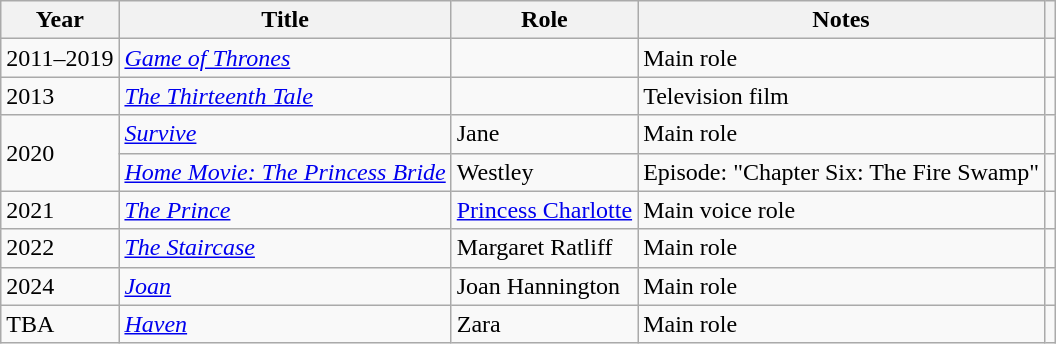<table class="wikitable sortable">
<tr>
<th>Year</th>
<th>Title</th>
<th>Role</th>
<th class="unsortable">Notes</th>
<th class="unsortable"></th>
</tr>
<tr>
<td>2011–2019</td>
<td><em><a href='#'>Game of Thrones</a></em></td>
<td></td>
<td>Main role</td>
<td style="text-align:center;"></td>
</tr>
<tr>
<td>2013</td>
<td><em><a href='#'>The Thirteenth Tale</a></em></td>
<td></td>
<td>Television film</td>
<td style="text-align:center;"></td>
</tr>
<tr>
<td rowspan="2">2020</td>
<td><em><a href='#'>Survive</a></em></td>
<td>Jane</td>
<td>Main role</td>
<td style="text-align:center;"></td>
</tr>
<tr>
<td><em><a href='#'>Home Movie: The Princess Bride</a></em></td>
<td>Westley</td>
<td>Episode: "Chapter Six: The Fire Swamp"</td>
<td style="text-align:center;"></td>
</tr>
<tr>
<td>2021</td>
<td><em><a href='#'>The Prince</a></em></td>
<td><a href='#'>Princess Charlotte</a></td>
<td>Main voice role</td>
<td style="text-align:center;"></td>
</tr>
<tr>
<td>2022</td>
<td><em><a href='#'>The Staircase</a></em></td>
<td>Margaret Ratliff</td>
<td>Main role</td>
<td style="text-align:center;"></td>
</tr>
<tr>
<td>2024</td>
<td><em><a href='#'>Joan</a></em></td>
<td>Joan Hannington</td>
<td>Main role</td>
<td style="text-align:center;"></td>
</tr>
<tr>
<td>TBA</td>
<td><em><a href='#'>Haven</a></em></td>
<td>Zara</td>
<td>Main role</td>
<td style="text-align:center;"></td>
</tr>
</table>
